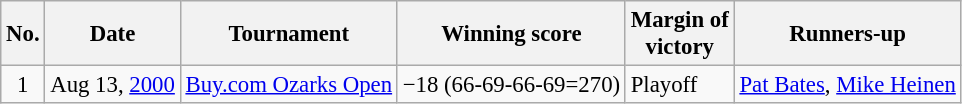<table class="wikitable" style="font-size:95%;">
<tr>
<th>No.</th>
<th>Date</th>
<th>Tournament</th>
<th>Winning score</th>
<th>Margin of<br>victory</th>
<th>Runners-up</th>
</tr>
<tr>
<td align=center>1</td>
<td align=right>Aug 13, <a href='#'>2000</a></td>
<td><a href='#'>Buy.com Ozarks Open</a></td>
<td>−18 (66-69-66-69=270)</td>
<td>Playoff</td>
<td> <a href='#'>Pat Bates</a>,  <a href='#'>Mike Heinen</a></td>
</tr>
</table>
